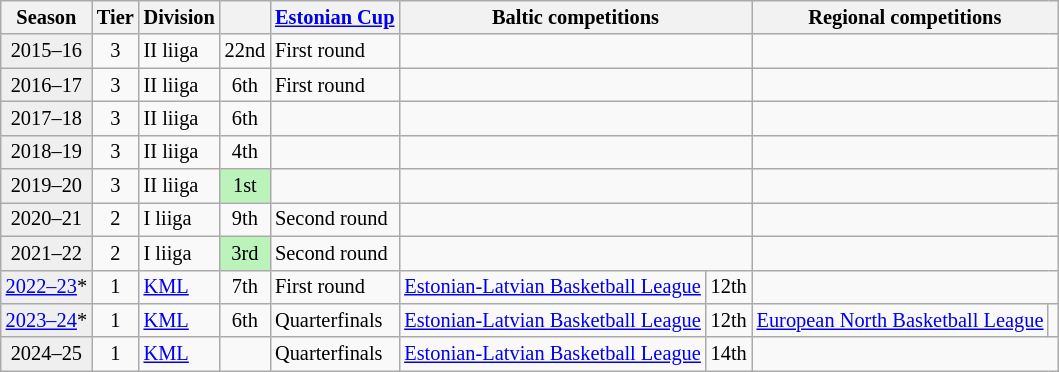<table class="wikitable" style="font-size:85%; text-align:center">
<tr>
<th>Season</th>
<th>Tier</th>
<th>Division</th>
<th></th>
<th><a href='#'>Estonian Cup</a></th>
<th colspan=2>Baltic competitions</th>
<th colspan=2>Regional competitions</th>
</tr>
<tr>
<td bgcolor=#efefef>2015–16</td>
<td>3</td>
<td align=left>II liiga</td>
<td>22nd</td>
<td align=left>First round</td>
<td colspan=2></td>
<td colspan=2></td>
</tr>
<tr>
<td bgcolor=#efefef>2016–17</td>
<td>3</td>
<td align=left>II liiga</td>
<td>6th</td>
<td align=left>First round</td>
<td colspan=2></td>
</tr>
<tr>
<td bgcolor=#efefef>2017–18</td>
<td>3</td>
<td align=left>II liiga</td>
<td>6th</td>
<td align=left></td>
<td colspan=2></td>
<td colspan=2></td>
</tr>
<tr>
<td bgcolor=#efefef>2018–19</td>
<td>3</td>
<td align=left>II liiga</td>
<td>4th</td>
<td align=left></td>
<td colspan=2></td>
<td colspan=2></td>
</tr>
<tr>
<td bgcolor=#efefef>2019–20</td>
<td>3</td>
<td align=left>II liiga</td>
<td bgcolor=#BBF3BB>1st</td>
<td align=left></td>
<td colspan=2></td>
<td colspan=2></td>
</tr>
<tr>
<td bgcolor=#efefef>2020–21</td>
<td>2</td>
<td align=left>I liiga</td>
<td>9th</td>
<td align=left>Second round</td>
<td colspan=2></td>
<td colspan=2></td>
</tr>
<tr>
<td bgcolor=#efefef>2021–22</td>
<td>2</td>
<td align=left>I liiga</td>
<td bgcolor=#BBF3BB>3rd</td>
<td align=left>Second round</td>
<td colspan=2></td>
<td colspan=2></td>
</tr>
<tr>
<td bgcolor=#efefef><a href='#'>2022–23</a>*</td>
<td>1</td>
<td align=left><a href='#'>KML</a></td>
<td>7th</td>
<td align=left>First round</td>
<td align=left><a href='#'>Estonian-Latvian Basketball League</a></td>
<td>12th</td>
<td colspan=2></td>
</tr>
<tr>
<td bgcolor=#efefef><a href='#'>2023–24</a>*</td>
<td>1</td>
<td align=left><a href='#'>KML</a></td>
<td>6th</td>
<td align=left>Quarterfinals</td>
<td align=left><a href='#'>Estonian-Latvian Basketball League</a></td>
<td>12th</td>
<td align=left><a href='#'>European North Basketball League</a></td>
<td></td>
</tr>
<tr>
<td bgcolor=#efefef>2024–25</td>
<td>1</td>
<td align=left><a href='#'>KML</a></td>
<td></td>
<td align=left>Quarterfinals</td>
<td align=left><a href='#'>Estonian-Latvian Basketball League</a></td>
<td>14th</td>
<td colspan=2></td>
</tr>
</table>
